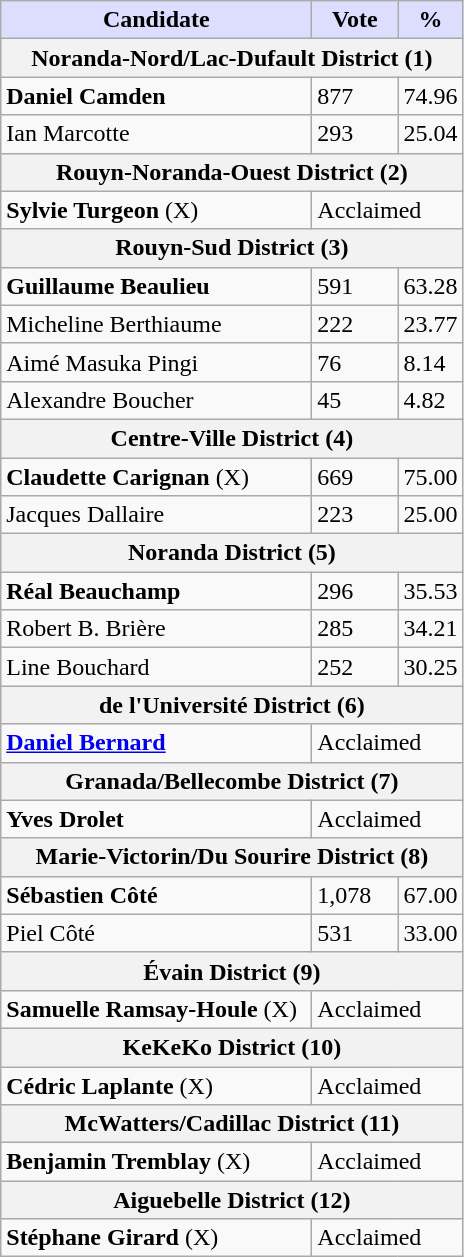<table class="wikitable">
<tr>
<th style="background:#ddf; width:200px;">Candidate</th>
<th style="background:#ddf; width:50px;">Vote</th>
<th style="background:#ddf; width:30px;">%</th>
</tr>
<tr>
<th colspan="3">Noranda-Nord/Lac-Dufault District (1)</th>
</tr>
<tr>
<td><strong>Daniel Camden</strong></td>
<td>877</td>
<td>74.96</td>
</tr>
<tr>
<td>Ian Marcotte</td>
<td>293</td>
<td>25.04</td>
</tr>
<tr>
<th colspan="3">Rouyn-Noranda-Ouest District (2)</th>
</tr>
<tr>
<td><strong>Sylvie Turgeon</strong> (X)</td>
<td colspan="2">Acclaimed</td>
</tr>
<tr>
<th colspan="3">Rouyn-Sud District (3)</th>
</tr>
<tr>
<td><strong>Guillaume Beaulieu</strong></td>
<td>591</td>
<td>63.28</td>
</tr>
<tr>
<td>Micheline Berthiaume</td>
<td>222</td>
<td>23.77</td>
</tr>
<tr>
<td>Aimé Masuka Pingi</td>
<td>76</td>
<td>8.14</td>
</tr>
<tr>
<td>Alexandre Boucher</td>
<td>45</td>
<td>4.82</td>
</tr>
<tr>
<th colspan="3">Centre-Ville District (4)</th>
</tr>
<tr>
<td><strong>Claudette Carignan</strong> (X)</td>
<td>669</td>
<td>75.00</td>
</tr>
<tr>
<td>Jacques Dallaire</td>
<td>223</td>
<td>25.00</td>
</tr>
<tr>
<th colspan="3">Noranda District (5)</th>
</tr>
<tr>
<td><strong>Réal Beauchamp</strong></td>
<td>296</td>
<td>35.53</td>
</tr>
<tr>
<td>Robert B. Brière</td>
<td>285</td>
<td>34.21</td>
</tr>
<tr>
<td>Line Bouchard</td>
<td>252</td>
<td>30.25</td>
</tr>
<tr>
<th colspan="3">de l'Université District (6)</th>
</tr>
<tr>
<td><strong><a href='#'>Daniel Bernard</a></strong></td>
<td colspan="2">Acclaimed</td>
</tr>
<tr>
<th colspan="3">Granada/Bellecombe District (7)</th>
</tr>
<tr>
<td><strong>Yves Drolet </strong></td>
<td colspan="2">Acclaimed</td>
</tr>
<tr>
<th colspan="3">Marie-Victorin/Du Sourire District (8)</th>
</tr>
<tr>
<td><strong>Sébastien Côté</strong></td>
<td>1,078</td>
<td>67.00</td>
</tr>
<tr>
<td>Piel Côté</td>
<td>531</td>
<td>33.00</td>
</tr>
<tr>
<th colspan="3">Évain District (9)</th>
</tr>
<tr>
<td><strong>Samuelle Ramsay-Houle</strong> (X)</td>
<td colspan="2">Acclaimed</td>
</tr>
<tr>
<th colspan="3">KeKeKo District (10)</th>
</tr>
<tr>
<td><strong>Cédric Laplante</strong> (X)</td>
<td colspan="2">Acclaimed</td>
</tr>
<tr>
<th colspan="3">McWatters/Cadillac District (11)</th>
</tr>
<tr>
<td><strong>Benjamin Tremblay</strong> (X)</td>
<td colspan="2">Acclaimed</td>
</tr>
<tr>
<th colspan="3">Aiguebelle District (12)</th>
</tr>
<tr>
<td><strong>Stéphane Girard</strong> (X)</td>
<td colspan="2">Acclaimed</td>
</tr>
</table>
